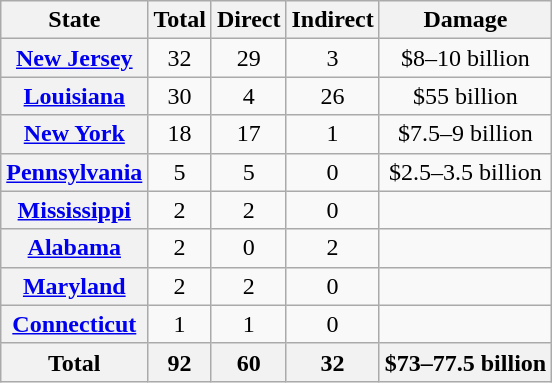<table class="wikitable floatright" style="text-align:center;">
<tr>
<th scope="col">State</th>
<th scope="col">Total</th>
<th scope="col">Direct</th>
<th scope="col">Indirect</th>
<th scope="col">Damage</th>
</tr>
<tr>
<th scope="row"><a href='#'>New Jersey</a></th>
<td>32</td>
<td>29</td>
<td>3</td>
<td>$8–10 billion</td>
</tr>
<tr>
<th scope="row"><a href='#'>Louisiana</a></th>
<td>30</td>
<td>4</td>
<td>26</td>
<td>$55 billion</td>
</tr>
<tr>
<th scope="row"><a href='#'>New York</a></th>
<td>18</td>
<td>17</td>
<td>1</td>
<td>$7.5–9 billion</td>
</tr>
<tr>
<th scope="row"><a href='#'>Pennsylvania</a></th>
<td>5</td>
<td>5</td>
<td>0</td>
<td>$2.5–3.5 billion</td>
</tr>
<tr>
<th scope="row"><a href='#'>Mississippi</a></th>
<td>2</td>
<td>2</td>
<td>0</td>
<td></td>
</tr>
<tr>
<th scope="row"><a href='#'>Alabama</a></th>
<td>2</td>
<td>0</td>
<td>2</td>
<td></td>
</tr>
<tr>
<th scope="row"><a href='#'>Maryland</a></th>
<td>2</td>
<td>2</td>
<td>0</td>
<td></td>
</tr>
<tr>
<th scope="row"><a href='#'>Connecticut</a></th>
<td>1</td>
<td>1</td>
<td>0</td>
<td></td>
</tr>
<tr>
<th scope="row">Total</th>
<th>92</th>
<th>60</th>
<th>32</th>
<th>$73–77.5 billion</th>
</tr>
</table>
